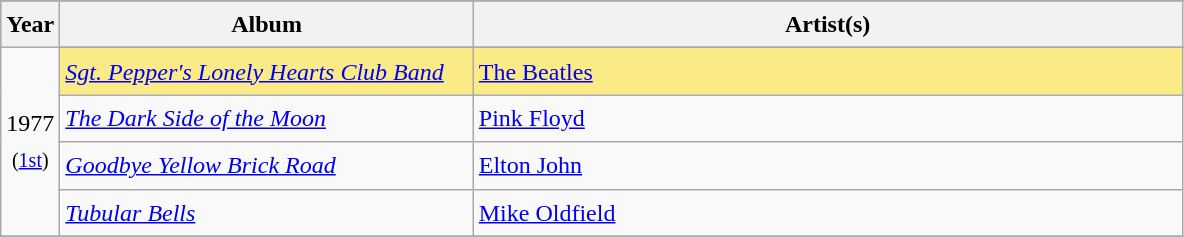<table class="wikitable" style="font-size:1.00em; line-height:1.5em;">
<tr bgcolor="#bebebe">
</tr>
<tr bgcolor="#bebebe">
<th width="5%">Year</th>
<th width="35%">Album</th>
<th width="60%">Artist(s)</th>
</tr>
<tr>
<td rowspan="5" style="text-align:center;">1977 <br><small>(<a href='#'>1st</a>)</small></td>
</tr>
<tr style="background:#FAEB86;">
<td><em><a href='#'>Sgt. Pepper's Lonely Hearts Club Band</a></em></td>
<td><a href='#'>The Beatles</a></td>
</tr>
<tr>
<td><em><a href='#'>The Dark Side of the Moon</a></em></td>
<td><a href='#'>Pink Floyd</a></td>
</tr>
<tr>
<td><em><a href='#'>Goodbye Yellow Brick Road</a></em></td>
<td><a href='#'>Elton John</a></td>
</tr>
<tr>
<td><em><a href='#'>Tubular Bells</a></em></td>
<td><a href='#'>Mike Oldfield</a></td>
</tr>
<tr>
</tr>
</table>
